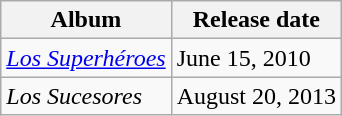<table class="wikitable">
<tr>
<th>Album</th>
<th>Release date</th>
</tr>
<tr>
<td><em><a href='#'>Los Superhéroes</a></em></td>
<td>June 15, 2010</td>
</tr>
<tr>
<td><em>Los Sucesores</em></td>
<td>August 20, 2013</td>
</tr>
</table>
